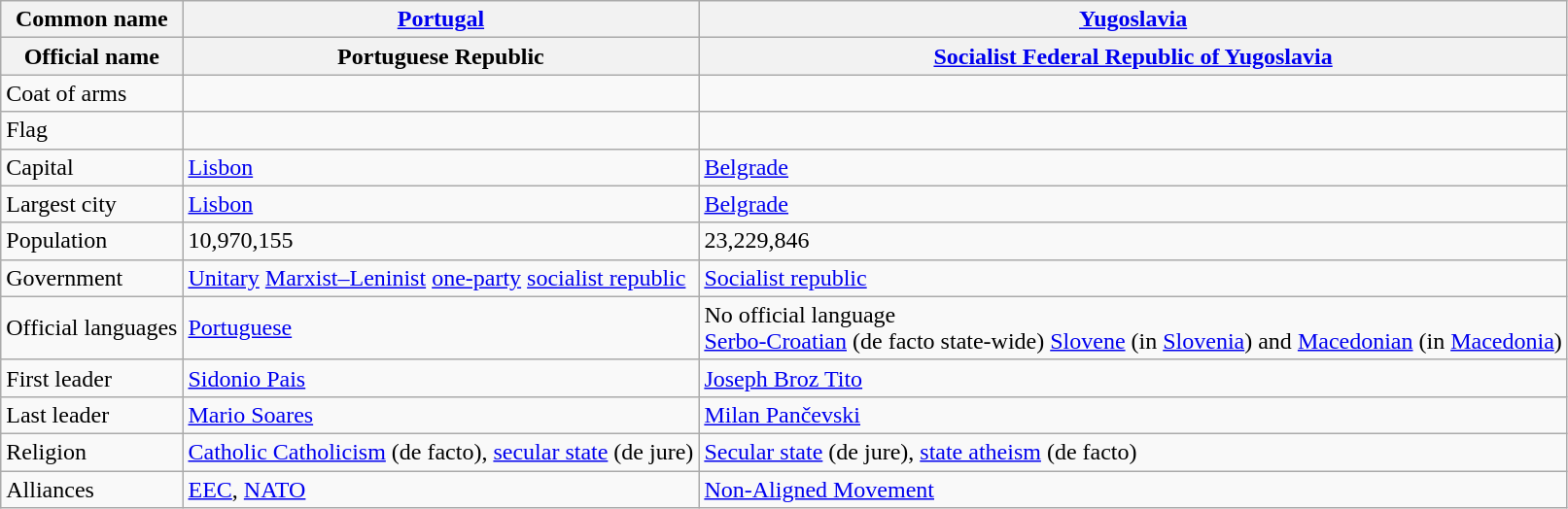<table class="wikitable">
<tr>
<th>Common name</th>
<th><a href='#'>Portugal</a></th>
<th><a href='#'>Yugoslavia</a></th>
</tr>
<tr>
<th>Official name</th>
<th>Portuguese Republic</th>
<th><a href='#'>Socialist Federal Republic of Yugoslavia</a></th>
</tr>
<tr>
<td>Coat of arms</td>
<td></td>
<td></td>
</tr>
<tr>
<td>Flag</td>
<td></td>
<td></td>
</tr>
<tr>
<td>Capital</td>
<td><a href='#'>Lisbon</a></td>
<td><a href='#'>Belgrade</a></td>
</tr>
<tr>
<td>Largest city</td>
<td><a href='#'>Lisbon</a></td>
<td><a href='#'>Belgrade</a></td>
</tr>
<tr>
<td>Population</td>
<td>10,970,155</td>
<td>23,229,846</td>
</tr>
<tr>
<td>Government</td>
<td><a href='#'>Unitary</a> <a href='#'>Marxist–Leninist</a> <a href='#'>one-party</a> <a href='#'>socialist republic</a></td>
<td><a href='#'>Socialist republic</a></td>
</tr>
<tr>
<td>Official languages</td>
<td><a href='#'>Portuguese</a></td>
<td>No official language<br><a href='#'>Serbo-Croatian</a> (de facto state-wide) <a href='#'>Slovene</a> (in <a href='#'>Slovenia</a>) and <a href='#'>Macedonian</a> (in <a href='#'>Macedonia</a>)</td>
</tr>
<tr>
<td>First leader</td>
<td><a href='#'>Sidonio Pais</a></td>
<td><a href='#'>Joseph Broz Tito</a></td>
</tr>
<tr>
<td>Last leader</td>
<td><a href='#'>Mario Soares</a></td>
<td><a href='#'>Milan Pančevski</a></td>
</tr>
<tr>
<td>Religion</td>
<td><a href='#'>Catholic Catholicism</a> (de facto), <a href='#'>secular state</a> (de jure)</td>
<td><a href='#'>Secular state</a> (de jure), <a href='#'>state atheism</a> (de facto)</td>
</tr>
<tr>
<td>Alliances</td>
<td><a href='#'>EEC</a>, <a href='#'>NATO</a></td>
<td><a href='#'>Non-Aligned Movement</a></td>
</tr>
</table>
